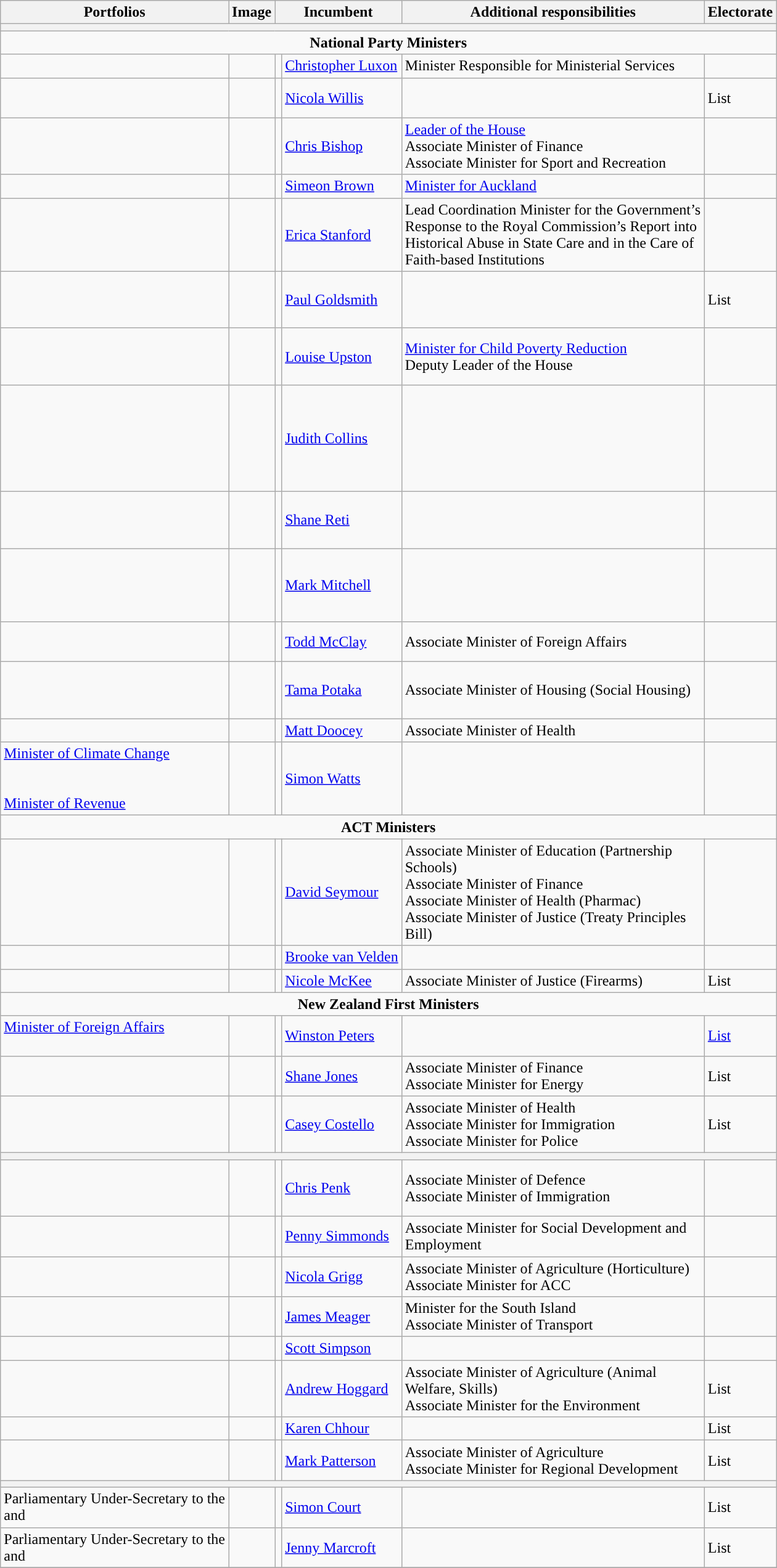<table class="wikitable" | Party key>
<tr>
<th>Portfolios</th>
<th>Image</th>
<th colspan="2">Incumbent</th>
<th style=width:20em>Additional responsibilities</th>
<th>Electorate</th>
</tr>
<tr>
<th colspan="7"></th>
</tr>
<tr>
<td style="text-align: center;" colspan="7"><strong>National Party Ministers</strong></td>
</tr>
<tr>
<td><br></td>
<td style="text-align:center"></td>
<td bgcolor=></td>
<td><a href='#'>Christopher Luxon</a></td>
<td>Minister Responsible for Ministerial Services</td>
<td></td>
</tr>
<tr>
<td><br><br></td>
<td style="text-align:center"></td>
<td bgcolor=></td>
<td><a href='#'>Nicola Willis</a></td>
<td></td>
<td>List</td>
</tr>
<tr>
<td><br><br><br></td>
<td style="text-align:center"></td>
<td bgcolor=></td>
<td><a href='#'>Chris Bishop</a></td>
<td><a href='#'>Leader of the House</a><br>Associate Minister of Finance<br>Associate Minister for Sport and Recreation</td>
<td></td>
</tr>
<tr>
<td><br></td>
<td style="text-align:center"></td>
<td></td>
<td><a href='#'>Simeon Brown</a></td>
<td><a href='#'>Minister for Auckland</a></td>
<td></td>
</tr>
<tr>
<td><br></td>
<td style="text-align:center"></td>
<td></td>
<td><a href='#'>Erica Stanford</a></td>
<td>Lead Coordination Minister for the Government’s Response to the Royal Commission’s Report into Historical Abuse in State Care and in the Care of Faith-based Institutions</td>
<td></td>
</tr>
<tr>
<td><br><br><br></td>
<td style="text-align:center"></td>
<td></td>
<td><a href='#'>Paul Goldsmith</a></td>
<td></td>
<td>List</td>
</tr>
<tr>
<td><br><br><br></td>
<td style="text-align:center"></td>
<td></td>
<td><a href='#'>Louise Upston</a></td>
<td><a href='#'>Minister for Child Poverty Reduction</a><br>Deputy Leader of the House</td>
<td></td>
</tr>
<tr>
<td><br><br><br><br><br><br></td>
<td style="text-align:center"></td>
<td></td>
<td><a href='#'>Judith Collins</a></td>
<td></td>
<td></td>
</tr>
<tr>
<td><br><br><br></td>
<td style="text-align:center"></td>
<td></td>
<td><a href='#'>Shane Reti</a></td>
<td></td>
<td></td>
</tr>
<tr>
<td><br><br><br><br></td>
<td style="text-align:center"></td>
<td></td>
<td><a href='#'>Mark Mitchell</a></td>
<td></td>
<td></td>
</tr>
<tr>
<td><br><br></td>
<td style="text-align:center"></td>
<td></td>
<td><a href='#'>Todd McClay</a></td>
<td>Associate Minister of Foreign Affairs</td>
<td></td>
</tr>
<tr>
<td><br><br><br></td>
<td style="text-align:center"></td>
<td></td>
<td><a href='#'>Tama Potaka</a></td>
<td>Associate Minister of Housing (Social Housing)</td>
<td></td>
</tr>
<tr>
<td></td>
<td style="text-align:center"></td>
<td></td>
<td><a href='#'>Matt Doocey</a></td>
<td>Associate Minister of Health</td>
<td></td>
</tr>
<tr>
<td><a href='#'>Minister of Climate Change</a><br><br><br><a href='#'>Minister of Revenue</a></td>
<td style="text-align:center"></td>
<td bgcolor=></td>
<td><a href='#'>Simon Watts</a></td>
<td></td>
<td></td>
</tr>
<tr>
<td style="text-align: center;" colspan="7"><strong>ACT Ministers</strong></td>
</tr>
<tr>
<td><br></td>
<td style="text-align:center"></td>
<td bgcolor=></td>
<td><a href='#'>David Seymour</a></td>
<td>Associate Minister of Education (Partnership Schools)<br>Associate Minister of Finance<br>Associate Minister of Health (Pharmac)<br>Associate Minister of Justice (Treaty Principles Bill)</td>
<td></td>
</tr>
<tr>
<td><br></td>
<td style="text-align:center"></td>
<td></td>
<td><a href='#'>Brooke van Velden</a></td>
<td></td>
<td></td>
</tr>
<tr>
<td></td>
<td style="text-align:center"></td>
<td></td>
<td><a href='#'>Nicole McKee</a></td>
<td>Associate Minister of Justice (Firearms)</td>
<td>List</td>
</tr>
<tr>
<td style="text-align: center;" colspan="7"><strong>New Zealand First Ministers</strong></td>
</tr>
<tr>
<td {{nowrap><a href='#'>Minister of Foreign Affairs</a><br><br></td>
<td style="text-align:center"></td>
<td bgcolor=></td>
<td><a href='#'>Winston Peters</a></td>
<td></td>
<td><a href='#'>List</a></td>
</tr>
<tr>
<td><br><br></td>
<td style="text-align:center"></td>
<td></td>
<td><a href='#'>Shane Jones</a></td>
<td>Associate Minister of Finance<br>Associate Minister for Energy</td>
<td>List</td>
</tr>
<tr>
<td><br></td>
<td style="text-align:center"></td>
<td></td>
<td><a href='#'>Casey Costello</a></td>
<td>Associate Minister of Health<br>Associate Minister for Immigration<br>Associate Minister for Police</td>
<td>List</td>
</tr>
<tr>
<th colspan="7"></th>
</tr>
<tr>
<td><br><br><br></td>
<td style="text-align:center"></td>
<td bgcolor=></td>
<td><a href='#'>Chris Penk</a></td>
<td>Associate Minister of Defence<br>Associate Minister of Immigration</td>
<td></td>
</tr>
<tr>
<td><br></td>
<td style="text-align:center"></td>
<td bgcolor=></td>
<td><a href='#'>Penny Simmonds</a></td>
<td>Associate Minister for Social Development and Employment</td>
<td></td>
</tr>
<tr>
<td><br></td>
<td style="text-align:center"></td>
<td></td>
<td><a href='#'>Nicola Grigg</a></td>
<td>Associate Minister of Agriculture (Horticulture)<br>Associate Minister for ACC</td>
<td></td>
</tr>
<tr>
<td><br></td>
<td style="text-align:center"></td>
<td></td>
<td><a href='#'>James Meager</a></td>
<td>Minister for the South Island<br>Associate Minister of Transport</td>
<td></td>
</tr>
<tr>
<td><br></td>
<td style="text-align:center"></td>
<td></td>
<td><a href='#'>Scott Simpson</a></td>
<td></td>
<td></td>
</tr>
<tr>
<td><br></td>
<td style="text-align:center"></td>
<td></td>
<td><a href='#'>Andrew Hoggard</a></td>
<td>Associate Minister of Agriculture (Animal Welfare, Skills)<br>Associate Minister for the Environment</td>
<td>List</td>
</tr>
<tr>
<td><br></td>
<td style="text-align:center"></td>
<td></td>
<td><a href='#'>Karen Chhour</a></td>
<td></td>
<td>List</td>
</tr>
<tr>
<td></td>
<td style="text-align:center"></td>
<td></td>
<td><a href='#'>Mark Patterson</a></td>
<td>Associate Minister of Agriculture<br>Associate Minister for Regional Development</td>
<td>List</td>
</tr>
<tr>
<th colspan="7"></th>
</tr>
<tr>
<td>Parliamentary Under-Secretary to the<br> and </td>
<td style="text-align:center"></td>
<td bgcolor=></td>
<td><a href='#'>Simon Court</a></td>
<td></td>
<td>List</td>
</tr>
<tr>
<td>Parliamentary Under-Secretary to the<br> and </td>
<td style="text-align:center"></td>
<td bgcolor=></td>
<td><a href='#'>Jenny Marcroft</a></td>
<td></td>
<td>List</td>
</tr>
<tr>
</tr>
</table>
